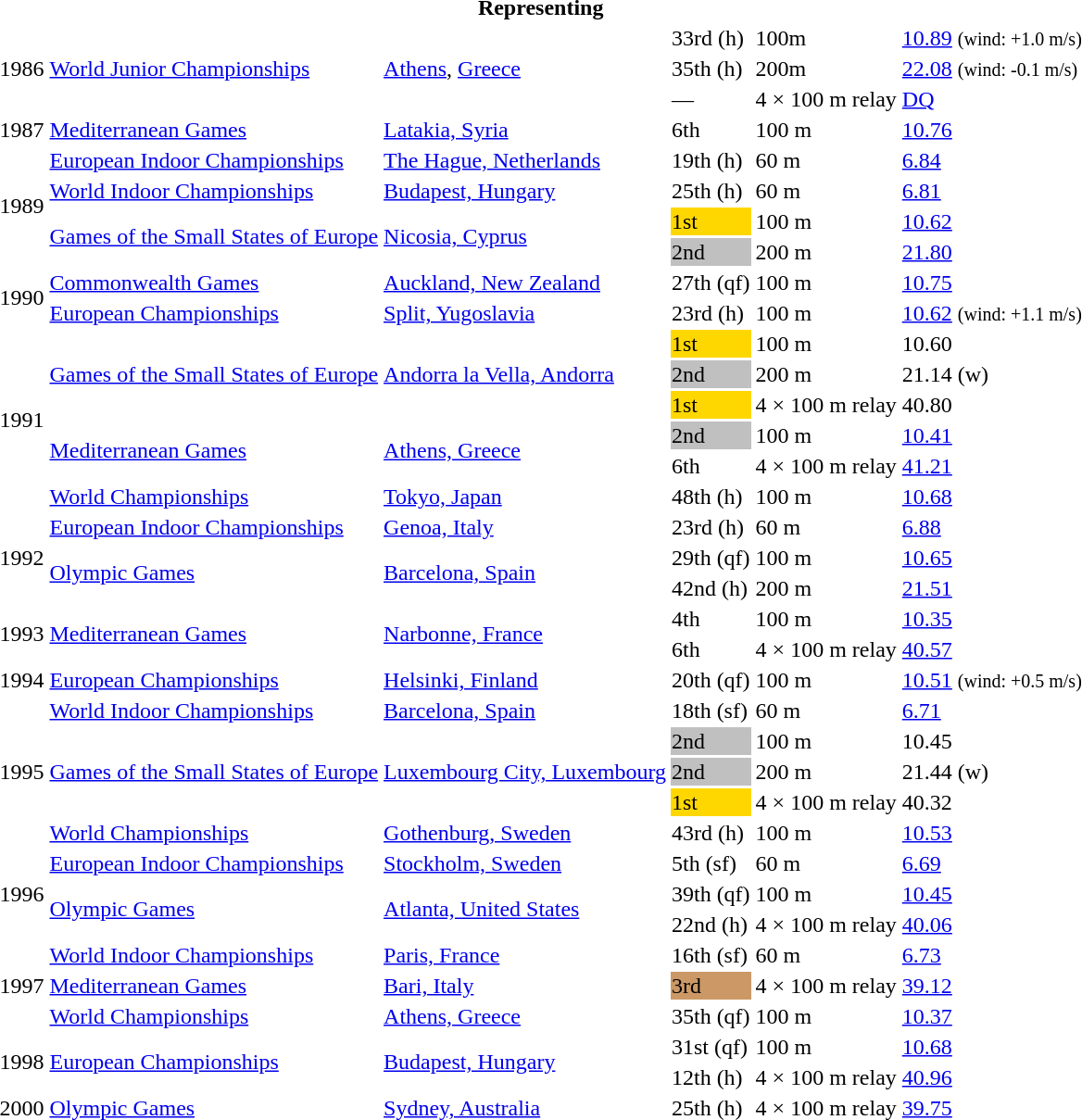<table>
<tr>
<th colspan="6">Representing </th>
</tr>
<tr>
<td rowspan=3>1986</td>
<td rowspan=3><a href='#'>World Junior Championships</a></td>
<td rowspan=3><a href='#'>Athens</a>, <a href='#'>Greece</a></td>
<td>33rd (h)</td>
<td>100m</td>
<td><a href='#'>10.89</a> <small>(wind: +1.0 m/s)</small></td>
</tr>
<tr>
<td>35th (h)</td>
<td>200m</td>
<td><a href='#'>22.08</a> <small>(wind: -0.1 m/s)</small></td>
</tr>
<tr>
<td>—</td>
<td>4 × 100 m relay</td>
<td><a href='#'>DQ</a></td>
</tr>
<tr>
<td>1987</td>
<td><a href='#'>Mediterranean Games</a></td>
<td><a href='#'>Latakia, Syria</a></td>
<td>6th</td>
<td>100 m</td>
<td><a href='#'>10.76</a></td>
</tr>
<tr>
<td rowspan=4>1989</td>
<td><a href='#'>European Indoor Championships</a></td>
<td><a href='#'>The Hague, Netherlands</a></td>
<td>19th (h)</td>
<td>60 m</td>
<td><a href='#'>6.84</a></td>
</tr>
<tr>
<td><a href='#'>World Indoor Championships</a></td>
<td><a href='#'>Budapest, Hungary</a></td>
<td>25th (h)</td>
<td>60 m</td>
<td><a href='#'>6.81</a></td>
</tr>
<tr>
<td rowspan=2><a href='#'>Games of the Small States of Europe</a></td>
<td rowspan=2><a href='#'>Nicosia, Cyprus</a></td>
<td bgcolor=gold>1st</td>
<td>100 m</td>
<td><a href='#'>10.62</a></td>
</tr>
<tr>
<td bgcolor=silver>2nd</td>
<td>200 m</td>
<td><a href='#'>21.80</a></td>
</tr>
<tr>
<td rowspan=2>1990</td>
<td><a href='#'>Commonwealth Games</a></td>
<td><a href='#'>Auckland, New Zealand</a></td>
<td>27th (qf)</td>
<td>100 m</td>
<td><a href='#'>10.75</a></td>
</tr>
<tr>
<td><a href='#'>European Championships</a></td>
<td><a href='#'>Split, Yugoslavia</a></td>
<td>23rd (h)</td>
<td>100 m</td>
<td><a href='#'>10.62</a> <small>(wind: +1.1 m/s)</small></td>
</tr>
<tr>
<td rowspan=6>1991</td>
<td rowspan=3><a href='#'>Games of the Small States of Europe</a></td>
<td rowspan=3><a href='#'>Andorra la Vella, Andorra</a></td>
<td bgcolor=gold>1st</td>
<td>100 m</td>
<td>10.60</td>
</tr>
<tr>
<td bgcolor=silver>2nd</td>
<td>200 m</td>
<td>21.14 (w)</td>
</tr>
<tr>
<td bgcolor=gold>1st</td>
<td>4 × 100 m relay</td>
<td>40.80</td>
</tr>
<tr>
<td rowspan=2><a href='#'>Mediterranean Games</a></td>
<td rowspan=2><a href='#'>Athens, Greece</a></td>
<td bgcolor=silver>2nd</td>
<td>100 m</td>
<td><a href='#'>10.41</a></td>
</tr>
<tr>
<td>6th</td>
<td>4 × 100 m relay</td>
<td><a href='#'>41.21</a></td>
</tr>
<tr>
<td><a href='#'>World Championships</a></td>
<td><a href='#'>Tokyo, Japan</a></td>
<td>48th (h)</td>
<td>100 m</td>
<td><a href='#'>10.68</a></td>
</tr>
<tr>
<td rowspan=3>1992</td>
<td><a href='#'>European Indoor Championships</a></td>
<td><a href='#'>Genoa, Italy</a></td>
<td>23rd (h)</td>
<td>60 m</td>
<td><a href='#'>6.88</a></td>
</tr>
<tr>
<td rowspan=2><a href='#'>Olympic Games</a></td>
<td rowspan=2><a href='#'>Barcelona, Spain</a></td>
<td>29th (qf)</td>
<td>100 m</td>
<td><a href='#'>10.65</a></td>
</tr>
<tr>
<td>42nd (h)</td>
<td>200 m</td>
<td><a href='#'>21.51</a></td>
</tr>
<tr>
<td rowspan=2>1993</td>
<td rowspan=2><a href='#'>Mediterranean Games</a></td>
<td rowspan=2><a href='#'>Narbonne, France</a></td>
<td>4th</td>
<td>100 m</td>
<td><a href='#'>10.35</a></td>
</tr>
<tr>
<td>6th</td>
<td>4 × 100 m relay</td>
<td><a href='#'>40.57</a></td>
</tr>
<tr>
<td>1994</td>
<td><a href='#'>European Championships</a></td>
<td><a href='#'>Helsinki, Finland</a></td>
<td>20th (qf)</td>
<td>100 m</td>
<td><a href='#'>10.51</a> <small>(wind: +0.5 m/s)</small></td>
</tr>
<tr>
<td rowspan=5>1995</td>
<td><a href='#'>World Indoor Championships</a></td>
<td><a href='#'>Barcelona, Spain</a></td>
<td>18th (sf)</td>
<td>60 m</td>
<td><a href='#'>6.71</a></td>
</tr>
<tr>
<td rowspan=3><a href='#'>Games of the Small States of Europe</a></td>
<td rowspan=3><a href='#'>Luxembourg City, Luxembourg</a></td>
<td bgcolor=silver>2nd</td>
<td>100 m</td>
<td>10.45</td>
</tr>
<tr>
<td bgcolor=silver>2nd</td>
<td>200 m</td>
<td>21.44 (w)</td>
</tr>
<tr>
<td bgcolor=gold>1st</td>
<td>4 × 100 m relay</td>
<td>40.32</td>
</tr>
<tr>
<td><a href='#'>World Championships</a></td>
<td><a href='#'>Gothenburg, Sweden</a></td>
<td>43rd (h)</td>
<td>100 m</td>
<td><a href='#'>10.53</a></td>
</tr>
<tr>
<td rowspan=3>1996</td>
<td><a href='#'>European Indoor Championships</a></td>
<td><a href='#'>Stockholm, Sweden</a></td>
<td>5th (sf)</td>
<td>60 m</td>
<td><a href='#'>6.69</a></td>
</tr>
<tr>
<td rowspan=2><a href='#'>Olympic Games</a></td>
<td rowspan=2><a href='#'>Atlanta, United States</a></td>
<td>39th (qf)</td>
<td>100 m</td>
<td><a href='#'>10.45</a></td>
</tr>
<tr>
<td>22nd (h)</td>
<td>4 × 100 m relay</td>
<td><a href='#'>40.06</a></td>
</tr>
<tr>
<td rowspan=3>1997</td>
<td><a href='#'>World Indoor Championships</a></td>
<td><a href='#'>Paris, France</a></td>
<td>16th (sf)</td>
<td>60 m</td>
<td><a href='#'>6.73</a></td>
</tr>
<tr>
<td><a href='#'>Mediterranean Games</a></td>
<td><a href='#'>Bari, Italy</a></td>
<td bgcolor=cc9966>3rd</td>
<td>4 × 100 m relay</td>
<td><a href='#'>39.12</a></td>
</tr>
<tr>
<td><a href='#'>World Championships</a></td>
<td><a href='#'>Athens, Greece</a></td>
<td>35th (qf)</td>
<td>100 m</td>
<td><a href='#'>10.37</a></td>
</tr>
<tr>
<td rowspan=2>1998</td>
<td rowspan=2><a href='#'>European Championships</a></td>
<td rowspan=2><a href='#'>Budapest, Hungary</a></td>
<td>31st (qf)</td>
<td>100 m</td>
<td><a href='#'>10.68</a></td>
</tr>
<tr>
<td>12th (h)</td>
<td>4 × 100 m relay</td>
<td><a href='#'>40.96</a></td>
</tr>
<tr>
<td>2000</td>
<td><a href='#'>Olympic Games</a></td>
<td><a href='#'>Sydney, Australia</a></td>
<td>25th (h)</td>
<td>4 × 100 m relay</td>
<td><a href='#'>39.75</a></td>
</tr>
</table>
